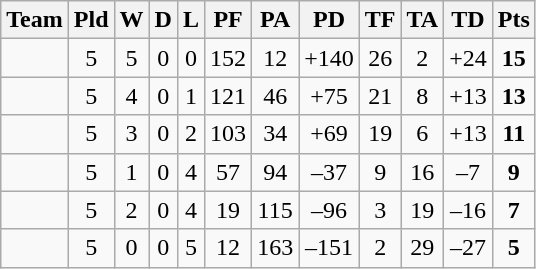<table class="wikitable" style="text-align:center;">
<tr>
<th>Team</th>
<th>Pld</th>
<th>W</th>
<th>D</th>
<th>L</th>
<th>PF</th>
<th>PA</th>
<th>PD</th>
<th>TF</th>
<th>TA</th>
<th>TD</th>
<th>Pts</th>
</tr>
<tr>
<td align=left></td>
<td>5</td>
<td>5</td>
<td>0</td>
<td>0</td>
<td>152</td>
<td>12</td>
<td>+140</td>
<td>26</td>
<td>2</td>
<td>+24</td>
<td><strong>15</strong></td>
</tr>
<tr>
<td align=left></td>
<td>5</td>
<td>4</td>
<td>0</td>
<td>1</td>
<td>121</td>
<td>46</td>
<td>+75</td>
<td>21</td>
<td>8</td>
<td>+13</td>
<td><strong>13</strong></td>
</tr>
<tr>
<td align=left></td>
<td>5</td>
<td>3</td>
<td>0</td>
<td>2</td>
<td>103</td>
<td>34</td>
<td>+69</td>
<td>19</td>
<td>6</td>
<td>+13</td>
<td><strong>11</strong></td>
</tr>
<tr>
<td align=left></td>
<td>5</td>
<td>1</td>
<td>0</td>
<td>4</td>
<td>57</td>
<td>94</td>
<td>–37</td>
<td>9</td>
<td>16</td>
<td>–7</td>
<td><strong>9</strong></td>
</tr>
<tr>
<td align=left></td>
<td>5</td>
<td>2</td>
<td>0</td>
<td>4</td>
<td>19</td>
<td>115</td>
<td>–96</td>
<td>3</td>
<td>19</td>
<td>–16</td>
<td><strong>7</strong></td>
</tr>
<tr>
<td align=left></td>
<td>5</td>
<td>0</td>
<td>0</td>
<td>5</td>
<td>12</td>
<td>163</td>
<td>–151</td>
<td>2</td>
<td>29</td>
<td>–27</td>
<td><strong>5</strong></td>
</tr>
</table>
